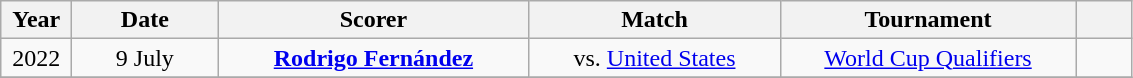<table class="wikitable" style="text-align: center;">
<tr>
<th width=40>Year</th>
<th width=90>Date</th>
<th width=200>Scorer</th>
<th width=160>Match</th>
<th width=190>Tournament</th>
<th width=30></th>
</tr>
<tr>
<td>2022</td>
<td>9 July</td>
<td><strong><a href='#'>Rodrigo Fernández</a></strong></td>
<td>vs. <a href='#'>United States</a></td>
<td><a href='#'>World Cup Qualifiers</a></td>
<td></td>
</tr>
<tr>
</tr>
</table>
